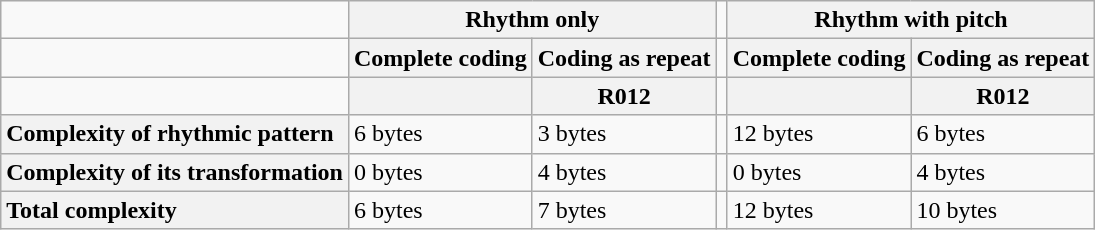<table class="wikitable" width="auto" style="text-align:left;">
<tr>
<td !style="text-align:left;"></td>
<th colspan="2">Rhythm only</th>
<td></td>
<th colspan="2">Rhythm with pitch</th>
</tr>
<tr>
<td></td>
<th>Complete coding</th>
<th>Coding as repeat</th>
<td></td>
<th>Complete coding</th>
<th>Coding as repeat</th>
</tr>
<tr>
<td></td>
<th></th>
<th> R012</th>
<td></td>
<th> </th>
<th> R012</th>
</tr>
<tr>
<th style="text-align:left;">Complexity of rhythmic pattern</th>
<td>6 bytes</td>
<td>3 bytes</td>
<td></td>
<td>12 bytes</td>
<td>6 bytes</td>
</tr>
<tr>
<th style="text-align:left;">Complexity of its transformation</th>
<td>0 bytes</td>
<td>4 bytes</td>
<td></td>
<td>0 bytes</td>
<td>4 bytes</td>
</tr>
<tr>
<th style="text-align:left;">Total complexity</th>
<td>6 bytes</td>
<td>7 bytes</td>
<td></td>
<td>12 bytes</td>
<td>10 bytes</td>
</tr>
</table>
